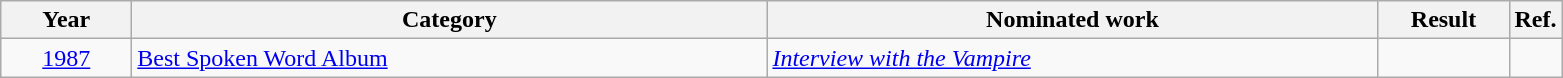<table class=wikitable>
<tr>
<th scope="col" style="width:5em;">Year</th>
<th scope="col" style="width:26em;">Category</th>
<th scope="col" style="width:25em;">Nominated work</th>
<th scope="col" style="width:5em;">Result</th>
<th>Ref.</th>
</tr>
<tr>
<td style="text-align:center;"><a href='#'>1987</a></td>
<td><a href='#'>Best Spoken Word Album</a></td>
<td><em><a href='#'>Interview with the Vampire</a></em></td>
<td></td>
<td style="text-align:center;"></td>
</tr>
</table>
